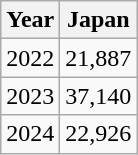<table class="wikitable">
<tr>
<th>Year</th>
<th>Japan</th>
</tr>
<tr>
<td>2022</td>
<td>21,887</td>
</tr>
<tr>
<td>2023</td>
<td>37,140</td>
</tr>
<tr>
<td>2024</td>
<td>22,926</td>
</tr>
</table>
